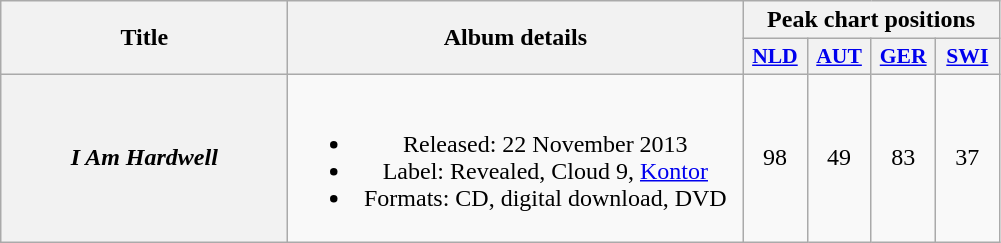<table class="wikitable plainrowheaders" style="text-align:center;">
<tr>
<th scope="col" rowspan="2" style="width:11.5em;">Title</th>
<th scope="col" rowspan="2" style="width:18.5em;">Album details</th>
<th scope="col" colspan="4">Peak chart positions</th>
</tr>
<tr>
<th scope="col" style="width:2.5em;font-size:90%;"><a href='#'>NLD</a><br></th>
<th scope="col" style="width:2.5em;font-size:90%;"><a href='#'>AUT</a><br></th>
<th scope="col" style="width:2.5em;font-size:90%;"><a href='#'>GER</a><br></th>
<th scope="col" style="width:2.5em;font-size:90%;"><a href='#'>SWI</a><br></th>
</tr>
<tr>
<th scope="row"><em>I Am Hardwell</em></th>
<td><br><ul><li>Released: 22 November 2013</li><li>Label: Revealed, Cloud 9, <a href='#'>Kontor</a></li><li>Formats: CD, digital download, DVD</li></ul></td>
<td>98</td>
<td>49</td>
<td>83</td>
<td>37</td>
</tr>
</table>
